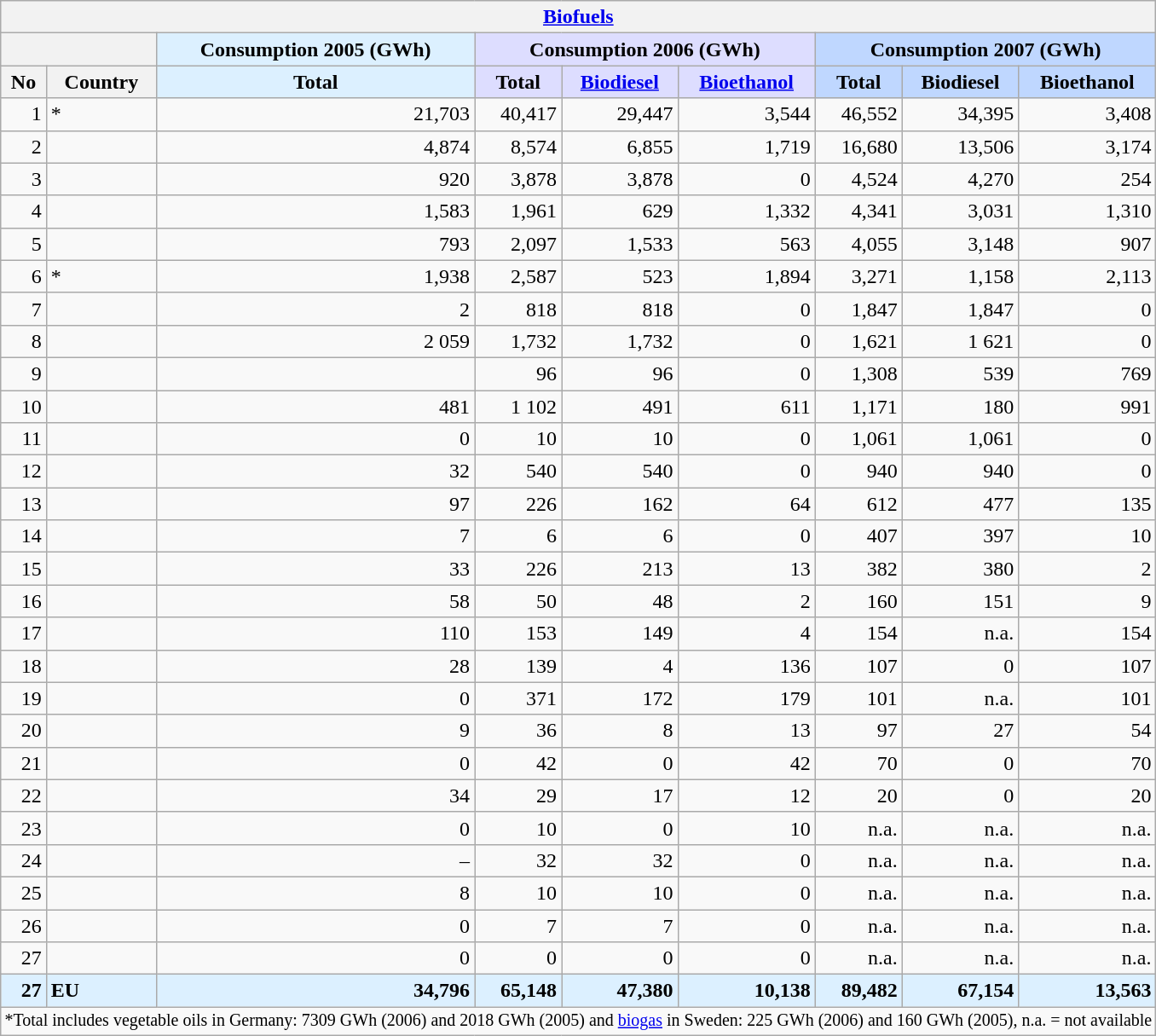<table class="wikitable" style="text-align:right">
<tr>
<th colspan="9"><a href='#'>Biofuels</a></th>
</tr>
<tr>
<th colspan=2></th>
<th style="background-color:#DCF0FF;">Consumption 2005 (GWh)</th>
<th style="background-color:#ddf;" colspan=3>Consumption 2006 (GWh)</th>
<th style="background-color:#BFD7FF;" colspan=3>Consumption 2007 (GWh)</th>
</tr>
<tr>
<th>No</th>
<th>Country</th>
<th style="background-color:#DCF0FF;">Total</th>
<th style="background-color:#ddf;">Total</th>
<th style="background-color:#ddf;"><a href='#'>Biodiesel</a></th>
<th style="background-color:#ddf;"><a href='#'>Bioethanol</a></th>
<th style="background-color:#BFD7FF;">Total</th>
<th style="background-color:#BFD7FF;">Biodiesel</th>
<th style="background-color:#BFD7FF;">Bioethanol</th>
</tr>
<tr ---->
<td>1</td>
<td align="left">*</td>
<td>21,703</td>
<td>40,417</td>
<td>29,447</td>
<td>3,544</td>
<td>46,552</td>
<td>34,395</td>
<td>3,408</td>
</tr>
<tr ---->
<td>2</td>
<td align="left"></td>
<td>4,874</td>
<td>8,574</td>
<td>6,855</td>
<td>1,719</td>
<td>16,680</td>
<td>13,506</td>
<td>3,174</td>
</tr>
<tr ---->
<td>3</td>
<td align="left"></td>
<td>920</td>
<td>3,878</td>
<td>3,878</td>
<td>0</td>
<td>4,524</td>
<td>4,270</td>
<td>254</td>
</tr>
<tr ---->
<td>4</td>
<td align="left"></td>
<td>1,583</td>
<td>1,961</td>
<td>629</td>
<td>1,332</td>
<td>4,341</td>
<td>3,031</td>
<td>1,310</td>
</tr>
<tr ---->
<td>5</td>
<td align="left"></td>
<td>793</td>
<td>2,097</td>
<td>1,533</td>
<td>563</td>
<td>4,055</td>
<td>3,148</td>
<td>907</td>
</tr>
<tr ---->
<td>6</td>
<td align="left">*</td>
<td>1,938</td>
<td>2,587</td>
<td>523</td>
<td>1,894</td>
<td>3,271</td>
<td>1,158</td>
<td>2,113</td>
</tr>
<tr ---->
<td>7</td>
<td align="left"></td>
<td>2</td>
<td>818</td>
<td>818</td>
<td>0</td>
<td>1,847</td>
<td>1,847</td>
<td>0</td>
</tr>
<tr ---->
<td>8</td>
<td align="left"></td>
<td>2 059</td>
<td>1,732</td>
<td>1,732</td>
<td>0</td>
<td>1,621</td>
<td>1 621</td>
<td>0</td>
</tr>
<tr ---->
<td>9</td>
<td align="left"></td>
<td></td>
<td>96</td>
<td>96</td>
<td>0</td>
<td>1,308</td>
<td>539</td>
<td>769</td>
</tr>
<tr ---->
<td>10</td>
<td align="left"></td>
<td>481</td>
<td>1 102</td>
<td>491</td>
<td>611</td>
<td>1,171</td>
<td>180</td>
<td>991</td>
</tr>
<tr ---->
<td>11</td>
<td align="left"></td>
<td>0</td>
<td>10</td>
<td>10</td>
<td>0</td>
<td>1,061</td>
<td>1,061</td>
<td>0</td>
</tr>
<tr ---->
<td>12</td>
<td align="left"></td>
<td>32</td>
<td>540</td>
<td>540</td>
<td>0</td>
<td>940</td>
<td>940</td>
<td>0</td>
</tr>
<tr ---->
<td>13</td>
<td align="left"></td>
<td>97</td>
<td>226</td>
<td>162</td>
<td>64</td>
<td>612</td>
<td>477</td>
<td>135</td>
</tr>
<tr ---->
<td>14</td>
<td align="left"></td>
<td>7</td>
<td>6</td>
<td>6</td>
<td>0</td>
<td>407</td>
<td>397</td>
<td>10</td>
</tr>
<tr ---->
<td>15</td>
<td align="left"></td>
<td>33</td>
<td>226</td>
<td>213</td>
<td>13</td>
<td>382</td>
<td>380</td>
<td>2</td>
</tr>
<tr ---->
<td>16</td>
<td align="left"></td>
<td>58</td>
<td>50</td>
<td>48</td>
<td>2</td>
<td>160</td>
<td>151</td>
<td>9</td>
</tr>
<tr ---->
<td>17</td>
<td align="left"></td>
<td>110</td>
<td>153</td>
<td>149</td>
<td>4</td>
<td>154</td>
<td>n.a.</td>
<td>154</td>
</tr>
<tr ---->
<td>18</td>
<td align="left"></td>
<td>28</td>
<td>139</td>
<td>4</td>
<td>136</td>
<td>107</td>
<td>0</td>
<td>107</td>
</tr>
<tr ---->
<td>19</td>
<td align="left"></td>
<td>0</td>
<td>371</td>
<td>172</td>
<td>179</td>
<td>101</td>
<td>n.a.</td>
<td>101</td>
</tr>
<tr ---->
<td>20</td>
<td align="left"></td>
<td>9</td>
<td>36</td>
<td>8</td>
<td>13</td>
<td>97</td>
<td>27</td>
<td>54</td>
</tr>
<tr ---->
<td>21</td>
<td align="left"></td>
<td>0</td>
<td>42</td>
<td>0</td>
<td>42</td>
<td>70</td>
<td>0</td>
<td>70</td>
</tr>
<tr ---->
<td>22</td>
<td align="left"></td>
<td>34</td>
<td>29</td>
<td>17</td>
<td>12</td>
<td>20</td>
<td>0</td>
<td>20</td>
</tr>
<tr ---->
<td>23</td>
<td align="left"></td>
<td>0</td>
<td>10</td>
<td>0</td>
<td>10</td>
<td>n.a.</td>
<td>n.a.</td>
<td>n.a.</td>
</tr>
<tr ---->
<td>24</td>
<td align="left"></td>
<td>–</td>
<td>32</td>
<td>32</td>
<td>0</td>
<td>n.a.</td>
<td>n.a.</td>
<td>n.a.</td>
</tr>
<tr ---->
<td>25</td>
<td align="left"></td>
<td>8</td>
<td>10</td>
<td>10</td>
<td>0</td>
<td>n.a.</td>
<td>n.a.</td>
<td>n.a.</td>
</tr>
<tr ---->
<td>26</td>
<td align="left"></td>
<td>0</td>
<td>7</td>
<td>7</td>
<td>0</td>
<td>n.a.</td>
<td>n.a.</td>
<td>n.a.</td>
</tr>
<tr ---->
<td>27</td>
<td align="left"></td>
<td>0</td>
<td>0</td>
<td>0</td>
<td>0</td>
<td>n.a.</td>
<td>n.a.</td>
<td>n.a.</td>
</tr>
<tr style="font-weight:bold; background-color:#DCF0FF;">
<td>27</td>
<td align=left>EU</td>
<td>34,796</td>
<td>65,148</td>
<td>47,380</td>
<td>10,138</td>
<td>89,482</td>
<td>67,154</td>
<td>13,563</td>
</tr>
<tr ---->
<td colspan=9 style="text-align:left; font-size:smaller">*Total includes vegetable oils in Germany:  7309 GWh (2006) and 2018 GWh (2005) and <a href='#'>biogas</a> in Sweden: 225 GWh (2006) and 160 GWh (2005), n.a. = not available</td>
</tr>
</table>
